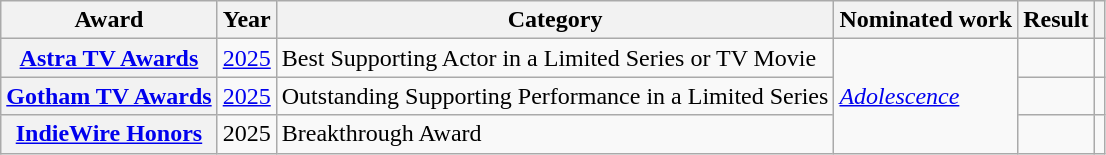<table class="wikitable sortable plainrowheaders">
<tr>
<th scope="col">Award</th>
<th scope="col">Year</th>
<th scope="col">Category</th>
<th scope="col">Nominated work</th>
<th scope="col">Result</th>
<th scope="col" class="unsortable"></th>
</tr>
<tr>
<th scope="row"><a href='#'>Astra TV Awards</a></th>
<td><a href='#'>2025</a></td>
<td>Best Supporting Actor in a Limited Series or TV Movie</td>
<td rowspan="3"><em><a href='#'>Adolescence</a></em></td>
<td></td>
<td></td>
</tr>
<tr>
<th scope="row"><a href='#'>Gotham TV Awards</a></th>
<td><a href='#'>2025</a></td>
<td>Outstanding Supporting Performance in a Limited Series</td>
<td></td>
<td></td>
</tr>
<tr>
<th scope="row"><a href='#'>IndieWire Honors</a></th>
<td>2025</td>
<td>Breakthrough Award</td>
<td></td>
<td></td>
</tr>
</table>
